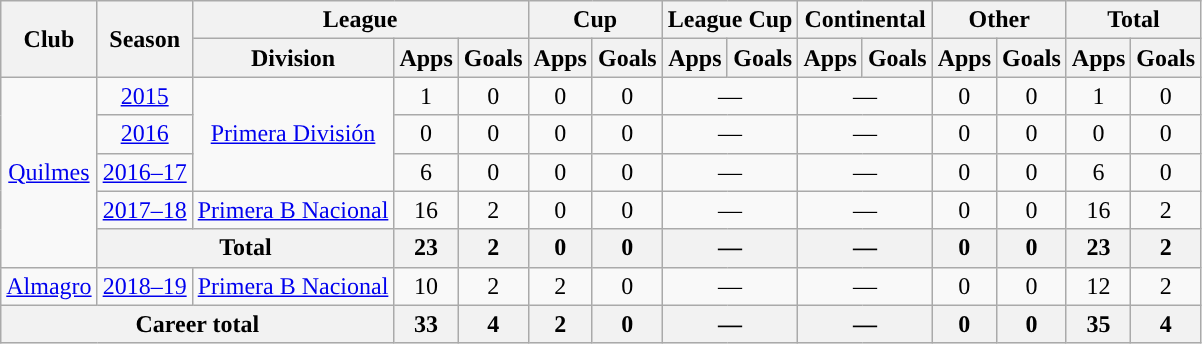<table class="wikitable" style="text-align:center">
<tr>
<th rowspan="2">Club</th>
<th rowspan="2">Season</th>
<th colspan="3">League</th>
<th colspan="2">Cup</th>
<th colspan="2">League Cup</th>
<th colspan="2">Continental</th>
<th colspan="2">Other</th>
<th colspan="2">Total</th>
</tr>
<tr>
<th>Division</th>
<th>Apps</th>
<th>Goals</th>
<th>Apps</th>
<th>Goals</th>
<th>Apps</th>
<th>Goals</th>
<th>Apps</th>
<th>Goals</th>
<th>Apps</th>
<th>Goals</th>
<th>Apps</th>
<th>Goals</th>
</tr>
<tr>
<td rowspan="5"><a href='#'>Quilmes</a></td>
<td><a href='#'>2015</a></td>
<td rowspan="3"><a href='#'>Primera División</a></td>
<td>1</td>
<td>0</td>
<td>0</td>
<td>0</td>
<td colspan="2">—</td>
<td colspan="2">—</td>
<td>0</td>
<td>0</td>
<td>1</td>
<td>0</td>
</tr>
<tr>
<td><a href='#'>2016</a></td>
<td>0</td>
<td>0</td>
<td>0</td>
<td>0</td>
<td colspan="2">—</td>
<td colspan="2">—</td>
<td>0</td>
<td>0</td>
<td>0</td>
<td>0</td>
</tr>
<tr>
<td><a href='#'>2016–17</a></td>
<td>6</td>
<td>0</td>
<td>0</td>
<td>0</td>
<td colspan="2">—</td>
<td colspan="2">—</td>
<td>0</td>
<td>0</td>
<td>6</td>
<td>0</td>
</tr>
<tr>
<td><a href='#'>2017–18</a></td>
<td rowspan="1"><a href='#'>Primera B Nacional</a></td>
<td>16</td>
<td>2</td>
<td>0</td>
<td>0</td>
<td colspan="2">—</td>
<td colspan="2">—</td>
<td>0</td>
<td>0</td>
<td>16</td>
<td>2</td>
</tr>
<tr>
<th colspan="2">Total</th>
<th>23</th>
<th>2</th>
<th>0</th>
<th>0</th>
<th colspan="2">—</th>
<th colspan="2">—</th>
<th>0</th>
<th>0</th>
<th>23</th>
<th>2</th>
</tr>
<tr>
<td rowspan="1"><a href='#'>Almagro</a></td>
<td><a href='#'>2018–19</a></td>
<td rowspan="1"><a href='#'>Primera B Nacional</a></td>
<td>10</td>
<td>2</td>
<td>2</td>
<td>0</td>
<td colspan="2">—</td>
<td colspan="2">—</td>
<td>0</td>
<td>0</td>
<td>12</td>
<td>2</td>
</tr>
<tr>
<th colspan="3">Career total</th>
<th>33</th>
<th>4</th>
<th>2</th>
<th>0</th>
<th colspan="2">—</th>
<th colspan="2">—</th>
<th>0</th>
<th>0</th>
<th>35</th>
<th>4</th>
</tr>
</table>
